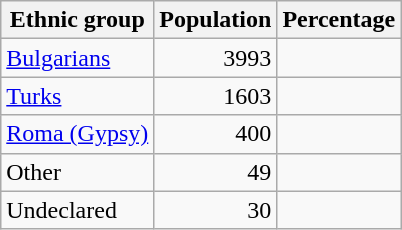<table class="wikitable sortable">
<tr>
<th>Ethnic group</th>
<th>Population</th>
<th>Percentage</th>
</tr>
<tr>
<td><a href='#'>Bulgarians</a></td>
<td align="right">3993</td>
<td align="right"></td>
</tr>
<tr>
<td><a href='#'>Turks</a></td>
<td align="right">1603</td>
<td align="right"></td>
</tr>
<tr>
<td><a href='#'>Roma (Gypsy)</a></td>
<td align="right">400</td>
<td align="right"></td>
</tr>
<tr>
<td>Other</td>
<td align="right">49</td>
<td align="right"></td>
</tr>
<tr>
<td>Undeclared</td>
<td align="right">30</td>
<td align="right"></td>
</tr>
</table>
